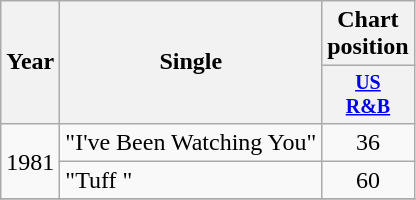<table class="wikitable" style="text-align:center;">
<tr>
<th rowspan="2">Year</th>
<th rowspan="2">Single</th>
<th>Chart position</th>
</tr>
<tr style="font-size:smaller;">
<th width="40"><a href='#'>US<br>R&B</a></th>
</tr>
<tr>
<td rowspan="2">1981</td>
<td align="left">"I've Been Watching You"</td>
<td>36</td>
</tr>
<tr>
<td align="left">"Tuff "</td>
<td>60</td>
</tr>
<tr>
</tr>
</table>
